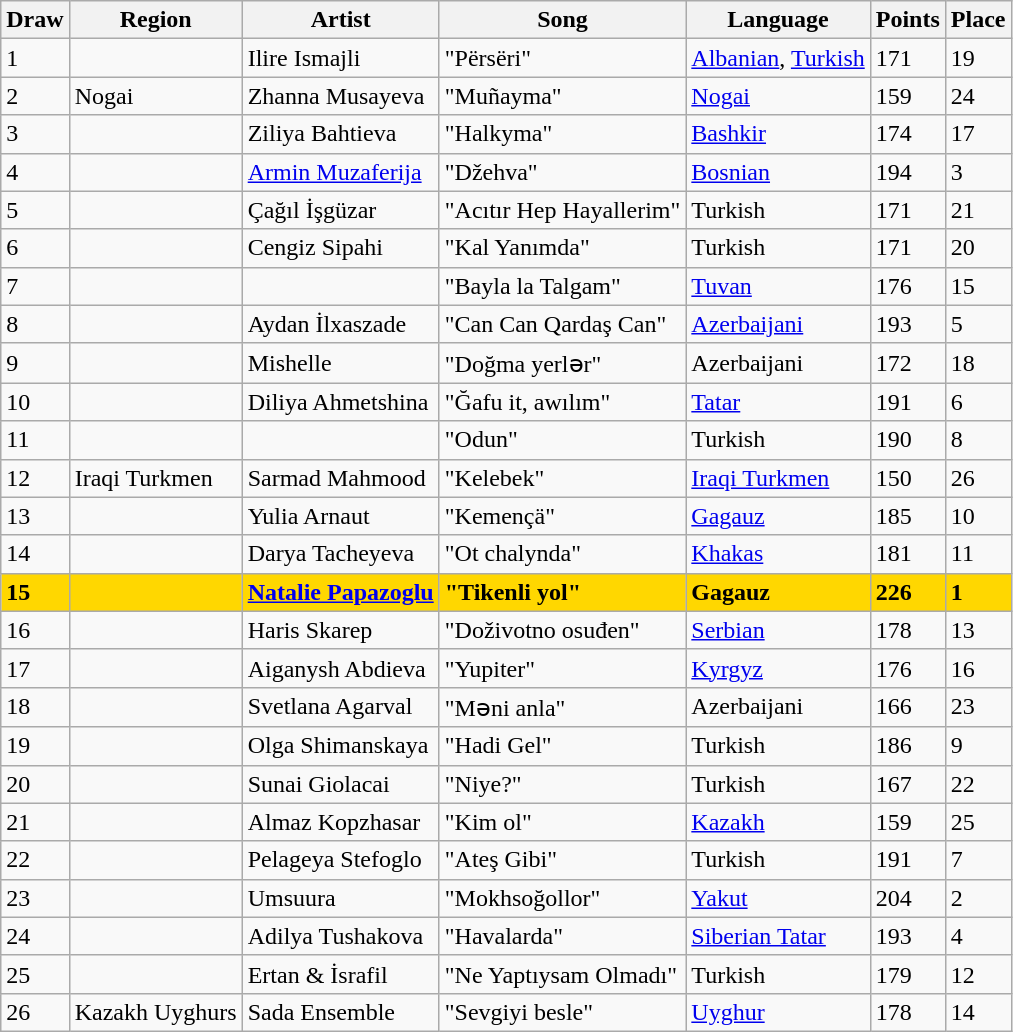<table class="sortable wikitable">
<tr>
<th scope="col">Draw</th>
<th scope="col">Region</th>
<th scope="col">Artist</th>
<th scope="col">Song</th>
<th scope="col">Language</th>
<th scope="col">Points</th>
<th scope="col">Place</th>
</tr>
<tr>
<td>1</td>
<td></td>
<td>Ilire Ismajli</td>
<td>"Përsëri"</td>
<td><a href='#'>Albanian</a>, <a href='#'>Turkish</a></td>
<td>171</td>
<td>19</td>
</tr>
<tr>
<td>2</td>
<td> Nogai</td>
<td>Zhanna Musayeva</td>
<td>"Muñayma" </td>
<td><a href='#'>Nogai</a></td>
<td>159</td>
<td>24</td>
</tr>
<tr>
<td>3</td>
<td></td>
<td>Ziliya Bahtieva</td>
<td>"Halkyma" </td>
<td><a href='#'>Bashkir</a></td>
<td>174</td>
<td>17</td>
</tr>
<tr>
<td>4</td>
<td></td>
<td><a href='#'>Armin Muzaferija</a></td>
<td>"Džehva"</td>
<td><a href='#'>Bosnian</a></td>
<td>194</td>
<td>3</td>
</tr>
<tr>
<td>5</td>
<td></td>
<td>Çağıl İşgüzar</td>
<td>"Acıtır Hep Hayallerim"</td>
<td>Turkish</td>
<td>171</td>
<td>21</td>
</tr>
<tr>
<td>6</td>
<td></td>
<td>Cengiz Sipahi</td>
<td>"Kal Yanımda"</td>
<td>Turkish</td>
<td>171</td>
<td>20</td>
</tr>
<tr>
<td>7</td>
<td></td>
<td></td>
<td>"Bayla la Talgam" </td>
<td><a href='#'>Tuvan</a></td>
<td>176</td>
<td>15</td>
</tr>
<tr>
<td>8</td>
<td></td>
<td>Aydan İlxaszade</td>
<td>"Can Can Qardaş Can"</td>
<td><a href='#'>Azerbaijani</a></td>
<td>193</td>
<td>5</td>
</tr>
<tr>
<td>9</td>
<td></td>
<td>Mishelle</td>
<td>"Doğma yerlər"</td>
<td>Azerbaijani</td>
<td>172</td>
<td>18</td>
</tr>
<tr>
<td>10</td>
<td></td>
<td>Diliya Ahmetshina</td>
<td>"Ğafu it, awılım" </td>
<td><a href='#'>Tatar</a></td>
<td>191</td>
<td>6</td>
</tr>
<tr>
<td>11</td>
<td></td>
<td></td>
<td>"Odun"</td>
<td>Turkish</td>
<td>190</td>
<td>8</td>
</tr>
<tr>
<td>12</td>
<td> Iraqi Turkmen</td>
<td>Sarmad Mahmood</td>
<td>"Kelebek"</td>
<td><a href='#'>Iraqi Turkmen</a></td>
<td>150</td>
<td>26</td>
</tr>
<tr>
<td>13</td>
<td></td>
<td>Yulia Arnaut</td>
<td>"Kemençä"</td>
<td><a href='#'>Gagauz</a></td>
<td>185</td>
<td>10</td>
</tr>
<tr>
<td>14</td>
<td></td>
<td>Darya Tacheyeva</td>
<td>"Ot chalynda" </td>
<td><a href='#'>Khakas</a></td>
<td>181</td>
<td>11</td>
</tr>
<tr style="font-weight:bold;background:gold">
<td>15</td>
<td></td>
<td><a href='#'>Natalie Papazoglu</a></td>
<td>"Tikenli yol"</td>
<td>Gagauz</td>
<td>226</td>
<td>1</td>
</tr>
<tr>
<td>16</td>
<td></td>
<td>Haris Skarep</td>
<td>"Doživotno osuđen" </td>
<td><a href='#'>Serbian</a></td>
<td>178</td>
<td>13</td>
</tr>
<tr>
<td>17</td>
<td></td>
<td>Aiganysh Abdieva</td>
<td>"Yupiter" </td>
<td><a href='#'>Kyrgyz</a></td>
<td>176</td>
<td>16</td>
</tr>
<tr>
<td>18</td>
<td></td>
<td>Svetlana Agarval</td>
<td>"Məni anla"</td>
<td>Azerbaijani</td>
<td>166</td>
<td>23</td>
</tr>
<tr>
<td>19</td>
<td></td>
<td>Olga Shimanskaya</td>
<td>"Hadi Gel"</td>
<td>Turkish</td>
<td>186</td>
<td>9</td>
</tr>
<tr>
<td>20</td>
<td></td>
<td>Sunai Giolacai</td>
<td>"Niye?"</td>
<td>Turkish</td>
<td>167</td>
<td>22</td>
</tr>
<tr>
<td>21</td>
<td></td>
<td>Almaz Kopzhasar</td>
<td>"Kim ol" </td>
<td><a href='#'>Kazakh</a></td>
<td>159</td>
<td>25</td>
</tr>
<tr>
<td>22</td>
<td></td>
<td>Pelageya Stefoglo</td>
<td>"Ateş Gibi"</td>
<td>Turkish</td>
<td>191</td>
<td>7</td>
</tr>
<tr>
<td>23</td>
<td></td>
<td>Umsuura</td>
<td>"Mokhsoğollor" </td>
<td><a href='#'>Yakut</a></td>
<td>204</td>
<td>2</td>
</tr>
<tr>
<td>24</td>
<td></td>
<td>Adilya Tushakova</td>
<td>"Havalarda" </td>
<td><a href='#'>Siberian Tatar</a></td>
<td>193</td>
<td>4</td>
</tr>
<tr>
<td>25</td>
<td></td>
<td>Ertan & İsrafil</td>
<td>"Ne Yaptıysam Olmadı"</td>
<td>Turkish</td>
<td>179</td>
<td>12</td>
</tr>
<tr>
<td>26</td>
<td data-sort-value="Kazakh Uyghurs"> Kazakh Uyghurs</td>
<td>Sada Ensemble</td>
<td>"Sevgiyi besle"</td>
<td><a href='#'>Uyghur</a></td>
<td>178</td>
<td>14</td>
</tr>
</table>
